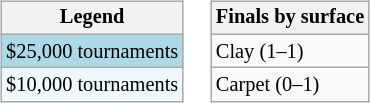<table>
<tr valign=top>
<td><br><table class=wikitable style=font-size:85%>
<tr>
<th>Legend</th>
</tr>
<tr style="background:lightblue;">
<td>$25,000 tournaments</td>
</tr>
<tr style="background:#f0f8ff;">
<td>$10,000 tournaments</td>
</tr>
</table>
</td>
<td><br><table class=wikitable style=font-size:85%>
<tr>
<th>Finals by surface</th>
</tr>
<tr>
<td>Clay (1–1)</td>
</tr>
<tr>
<td>Carpet (0–1)</td>
</tr>
</table>
</td>
</tr>
</table>
